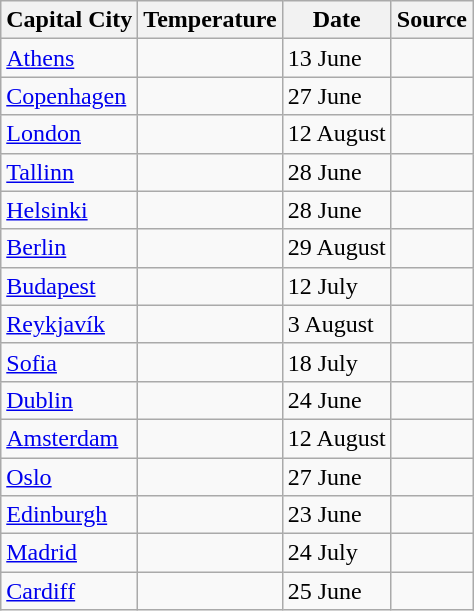<table class="wikitable sortable">
<tr>
<th>Capital City</th>
<th>Temperature</th>
<th>Date</th>
<th>Source</th>
</tr>
<tr>
<td><a href='#'>Athens</a></td>
<td></td>
<td>13 June</td>
<td></td>
</tr>
<tr>
<td><a href='#'>Copenhagen</a></td>
<td></td>
<td>27 June</td>
<td></td>
</tr>
<tr>
<td><a href='#'>London</a></td>
<td></td>
<td>12 August</td>
<td></td>
</tr>
<tr>
<td><a href='#'>Tallinn</a></td>
<td></td>
<td>28 June</td>
<td></td>
</tr>
<tr>
<td><a href='#'>Helsinki</a></td>
<td></td>
<td>28 June</td>
<td></td>
</tr>
<tr>
<td><a href='#'>Berlin</a></td>
<td></td>
<td>29 August</td>
<td></td>
</tr>
<tr>
<td><a href='#'>Budapest</a></td>
<td></td>
<td>12 July</td>
<td></td>
</tr>
<tr>
<td><a href='#'>Reykjavík</a></td>
<td></td>
<td>3 August</td>
<td></td>
</tr>
<tr>
<td><a href='#'>Sofia</a></td>
<td></td>
<td>18 July</td>
<td></td>
</tr>
<tr>
<td><a href='#'>Dublin</a></td>
<td></td>
<td>24 June</td>
<td></td>
</tr>
<tr>
<td><a href='#'>Amsterdam</a></td>
<td></td>
<td>12 August</td>
<td></td>
</tr>
<tr>
<td><a href='#'>Oslo</a></td>
<td></td>
<td>27 June</td>
<td></td>
</tr>
<tr>
<td><a href='#'>Edinburgh</a></td>
<td></td>
<td>23 June</td>
<td></td>
</tr>
<tr>
<td><a href='#'>Madrid</a></td>
<td></td>
<td>24 July</td>
<td></td>
</tr>
<tr>
<td><a href='#'>Cardiff</a></td>
<td></td>
<td>25 June</td>
<td></td>
</tr>
</table>
